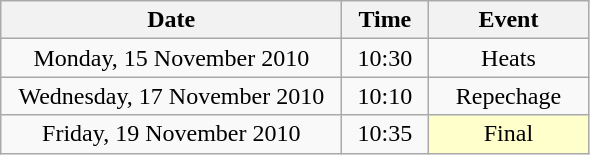<table class = "wikitable" style="text-align:center;">
<tr>
<th width=220>Date</th>
<th width=50>Time</th>
<th width=100>Event</th>
</tr>
<tr>
<td>Monday, 15 November 2010</td>
<td>10:30</td>
<td>Heats</td>
</tr>
<tr>
<td>Wednesday, 17 November 2010</td>
<td>10:10</td>
<td>Repechage</td>
</tr>
<tr>
<td>Friday, 19 November 2010</td>
<td>10:35</td>
<td bgcolor=ffffcc>Final</td>
</tr>
</table>
